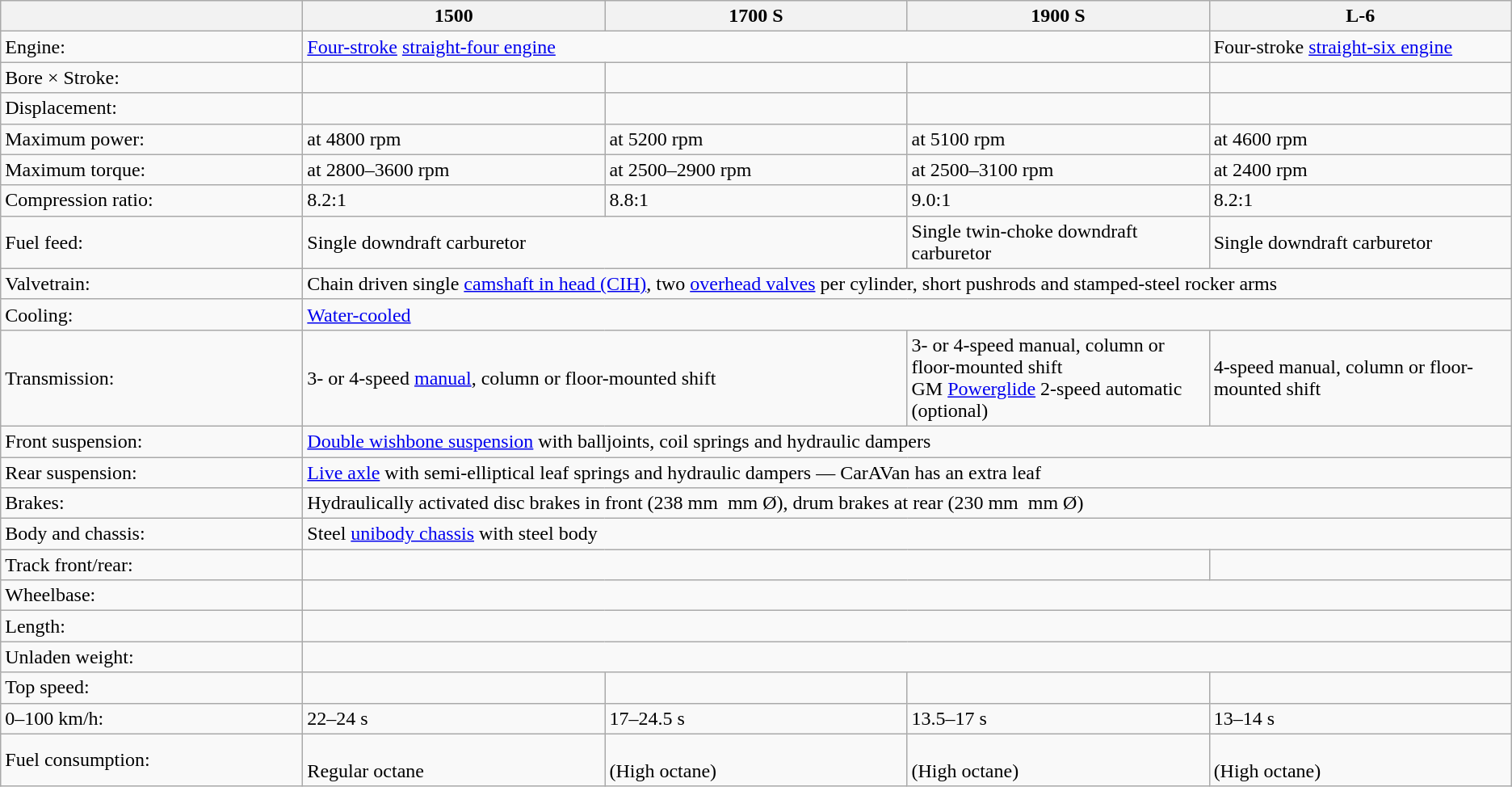<table class="wikitable defaultcenter col1left collapsible">
<tr>
<th style="width:15%;"></th>
<th style="width:15%;">1500</th>
<th style="width:15%;">1700 S</th>
<th style="width:15%;">1900 S</th>
<th style="width:15%;">L-6</th>
</tr>
<tr>
<td>Engine:</td>
<td colspan="3"><a href='#'>Four-stroke</a> <a href='#'>straight-four engine</a></td>
<td>Four-stroke <a href='#'>straight-six engine</a></td>
</tr>
<tr>
<td>Bore × Stroke:</td>
<td></td>
<td></td>
<td></td>
<td></td>
</tr>
<tr>
<td>Displacement:</td>
<td></td>
<td></td>
<td></td>
<td></td>
</tr>
<tr>
<td>Maximum power:</td>
<td> at 4800 rpm</td>
<td> at 5200 rpm</td>
<td> at 5100 rpm</td>
<td> at 4600 rpm</td>
</tr>
<tr>
<td>Maximum torque:</td>
<td> at 2800–3600 rpm</td>
<td> at 2500–2900 rpm</td>
<td> at 2500–3100 rpm</td>
<td> at 2400 rpm</td>
</tr>
<tr>
<td>Compression ratio:</td>
<td>8.2:1</td>
<td>8.8:1</td>
<td>9.0:1</td>
<td>8.2:1</td>
</tr>
<tr>
<td>Fuel feed:</td>
<td colspan="2">Single downdraft carburetor</td>
<td>Single twin-choke downdraft carburetor</td>
<td>Single downdraft carburetor</td>
</tr>
<tr>
<td>Valvetrain:</td>
<td colspan="4">Chain driven single <a href='#'>camshaft in head (CIH)</a>, two <a href='#'>overhead valves</a> per cylinder, short pushrods and stamped-steel rocker arms</td>
</tr>
<tr>
<td>Cooling:</td>
<td colspan="4"><a href='#'>Water-cooled</a></td>
</tr>
<tr>
<td>Transmission:</td>
<td colspan="2">3- or 4-speed <a href='#'>manual</a>, column or floor-mounted shift</td>
<td>3- or 4-speed manual, column or floor-mounted shift<br>GM <a href='#'>Powerglide</a> 2-speed automatic (optional)</td>
<td>4-speed manual, column or floor-mounted shift</td>
</tr>
<tr>
<td>Front suspension:</td>
<td colspan="4"><a href='#'>Double wishbone suspension</a> with balljoints, coil springs and hydraulic dampers</td>
</tr>
<tr>
<td>Rear suspension:</td>
<td colspan="4"><a href='#'>Live axle</a> with semi-elliptical leaf springs and hydraulic dampers — CarAVan has an extra leaf</td>
</tr>
<tr>
<td>Brakes:</td>
<td colspan="4">Hydraulically activated disc brakes in front (238 mm  mm Ø), drum brakes at rear (230 mm  mm Ø)</td>
</tr>
<tr>
<td>Body and chassis:</td>
<td colspan="4">Steel <a href='#'>unibody chassis</a> with steel body</td>
</tr>
<tr>
<td>Track front/rear:</td>
<td colspan="3"></td>
<td></td>
</tr>
<tr>
<td>Wheelbase:</td>
<td colspan="4"></td>
</tr>
<tr>
<td>Length:</td>
<td colspan="4"></td>
</tr>
<tr>
<td>Unladen weight:</td>
<td colspan="4"></td>
</tr>
<tr>
<td>Top speed:</td>
<td></td>
<td></td>
<td></td>
<td></td>
</tr>
<tr>
<td>0–100 km/h:</td>
<td>22–24 s</td>
<td>17–24.5 s</td>
<td>13.5–17 s</td>
<td>13–14 s</td>
</tr>
<tr>
<td>Fuel consumption:</td>
<td><br>Regular octane</td>
<td><br>(High octane)</td>
<td><br>(High octane)</td>
<td><br>(High octane)</td>
</tr>
</table>
